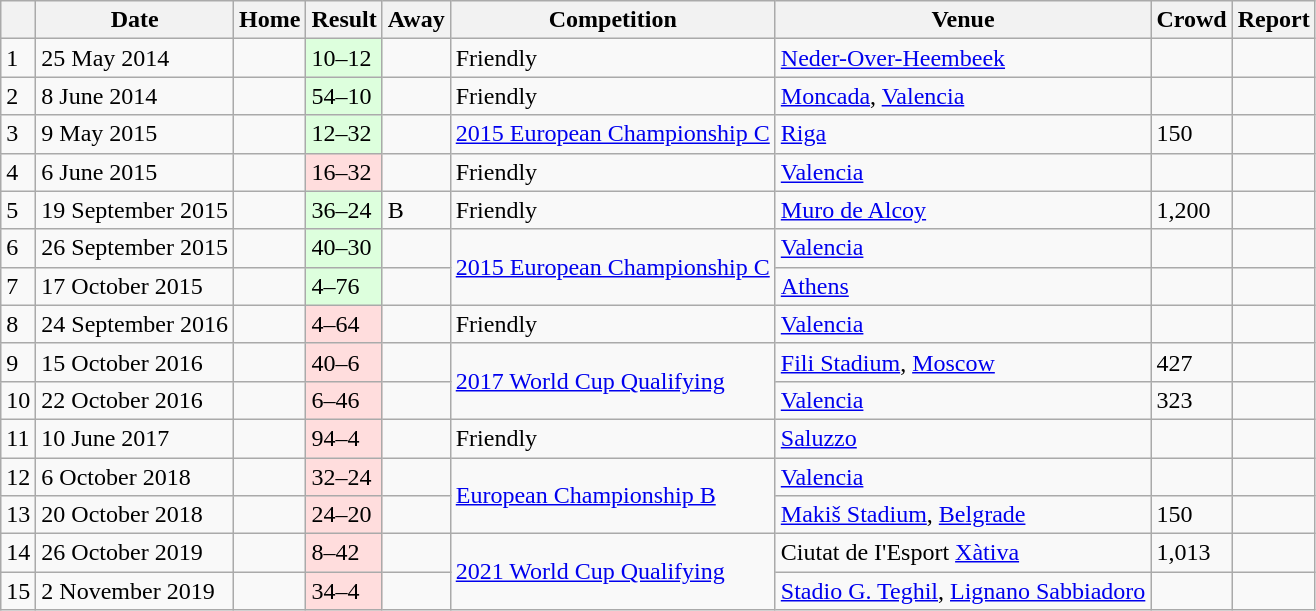<table class="wikitable defaultleft col2right col4center">
<tr>
<th></th>
<th>Date</th>
<th>Home</th>
<th>Result</th>
<th>Away</th>
<th>Competition</th>
<th>Venue</th>
<th>Crowd</th>
<th>Report</th>
</tr>
<tr>
<td>1</td>
<td>25 May 2014</td>
<td></td>
<td style="background-color:#DDFFDD">10–12</td>
<td><strong></strong></td>
<td>Friendly</td>
<td> <a href='#'>Neder-Over-Heembeek</a></td>
<td></td>
<td></td>
</tr>
<tr>
<td>2</td>
<td>8 June 2014</td>
<td><strong></strong></td>
<td style="background-color:#DDFFDD">54–10</td>
<td></td>
<td>Friendly</td>
<td> <a href='#'>Moncada</a>, <a href='#'>Valencia</a></td>
<td></td>
<td></td>
</tr>
<tr>
<td>3</td>
<td>9 May 2015</td>
<td></td>
<td style="background-color:#DDFFDD">12–32</td>
<td><strong></strong></td>
<td><a href='#'>2015 European Championship C</a></td>
<td> <a href='#'>Riga</a></td>
<td>150</td>
<td></td>
</tr>
<tr>
<td>4</td>
<td>6 June 2015</td>
<td><strong></strong></td>
<td style="background-color:#FFDDDD">16–32</td>
<td></td>
<td>Friendly</td>
<td> <a href='#'>Valencia</a></td>
<td></td>
<td></td>
</tr>
<tr>
<td>5</td>
<td>19 September 2015</td>
<td><strong></strong></td>
<td style="background-color:#DDFFDD">36–24</td>
<td> B</td>
<td>Friendly</td>
<td> <a href='#'>Muro de Alcoy</a></td>
<td>1,200</td>
<td></td>
</tr>
<tr>
<td>6</td>
<td>26 September 2015</td>
<td><strong></strong></td>
<td style="background-color:#DDFFDD">40–30</td>
<td></td>
<td rowspan=2><a href='#'>2015 European Championship C</a></td>
<td> <a href='#'>Valencia</a></td>
<td></td>
<td></td>
</tr>
<tr>
<td>7</td>
<td>17 October 2015</td>
<td></td>
<td style="background-color:#DDFFDD">4–76</td>
<td><strong></strong></td>
<td> <a href='#'>Athens</a></td>
<td></td>
<td></td>
</tr>
<tr>
<td>8</td>
<td>24 September 2016</td>
<td><strong></strong></td>
<td style="background-color:#FFDDDD">4–64</td>
<td></td>
<td>Friendly</td>
<td> <a href='#'>Valencia</a></td>
<td></td>
<td></td>
</tr>
<tr>
<td>9</td>
<td>15 October 2016</td>
<td></td>
<td style="background-color:#FFDDDD">40–6</td>
<td><strong></strong></td>
<td rowspan=2><a href='#'>2017 World Cup Qualifying</a></td>
<td> <a href='#'>Fili Stadium</a>, <a href='#'>Moscow</a></td>
<td>427</td>
<td></td>
</tr>
<tr>
<td>10</td>
<td>22 October 2016</td>
<td><strong></strong></td>
<td style="background-color:#FFDDDD">6–46</td>
<td></td>
<td> <a href='#'>Valencia</a></td>
<td>323</td>
<td></td>
</tr>
<tr>
<td>11</td>
<td>10 June 2017</td>
<td></td>
<td style="background-color:#FFDDDD">94–4</td>
<td><strong></strong></td>
<td>Friendly</td>
<td> <a href='#'>Saluzzo</a></td>
<td></td>
<td></td>
</tr>
<tr>
<td>12</td>
<td>6 October 2018</td>
<td><strong></strong></td>
<td style="background-color:#FFDDDD">32–24</td>
<td></td>
<td rowspan=2><a href='#'>European Championship B</a></td>
<td> <a href='#'>Valencia</a></td>
<td></td>
<td></td>
</tr>
<tr>
<td>13</td>
<td>20 October 2018</td>
<td></td>
<td style="background-color:#FFDDDD">24–20</td>
<td><strong></strong></td>
<td> <a href='#'>Makiš Stadium</a>, <a href='#'>Belgrade</a></td>
<td>150</td>
<td></td>
</tr>
<tr>
<td>14</td>
<td>26 October 2019</td>
<td><strong></strong></td>
<td style="background-color:#FFDDDD">8–42</td>
<td></td>
<td rowspan=2><a href='#'>2021 World Cup Qualifying</a></td>
<td> Ciutat de I'Esport <a href='#'>Xàtiva</a></td>
<td>1,013</td>
<td></td>
</tr>
<tr>
<td>15</td>
<td>2 November 2019</td>
<td></td>
<td style="background-color:#FFDDDD">34–4</td>
<td><strong></strong></td>
<td> <a href='#'>Stadio G. Teghil</a>, <a href='#'>Lignano Sabbiadoro</a></td>
<td></td>
<td></td>
</tr>
</table>
